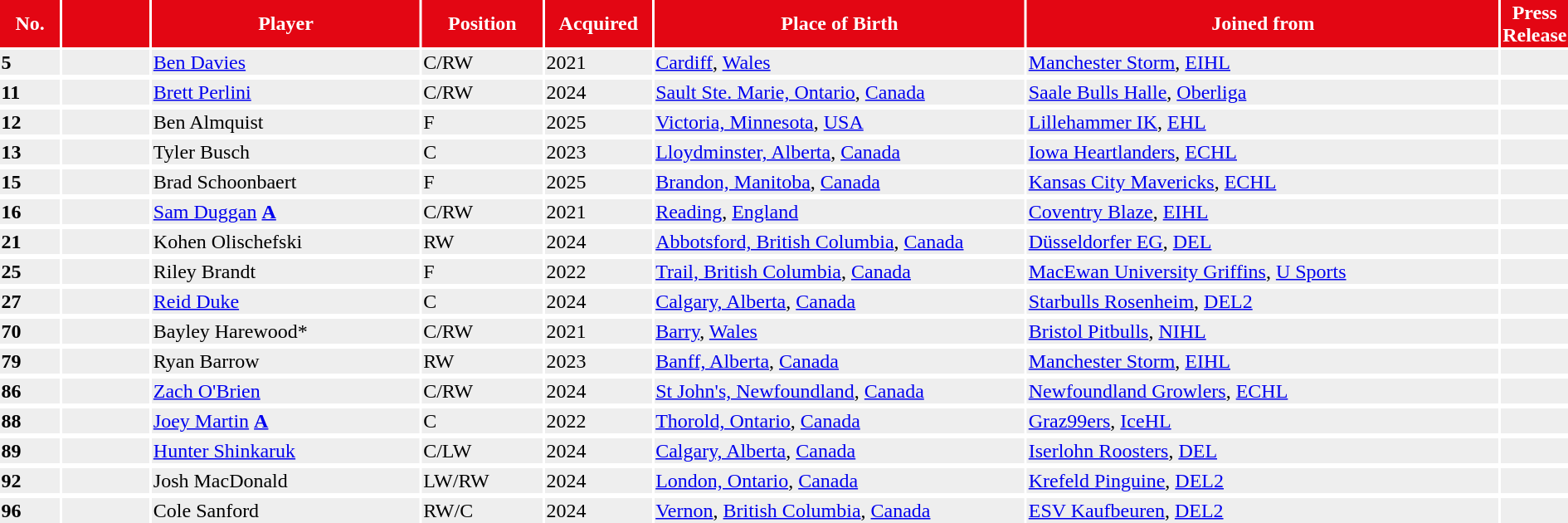<table>
<tr bgcolor="#E30613" style="color:#FFFFFF">
<th width=4%>No.</th>
<th width=6%></th>
<th width=18%>Player</th>
<th width=8%>Position</th>
<th width=7%>Acquired</th>
<th width=25%>Place of Birth</th>
<th width=32%>Joined from</th>
<th width=10%>Press Release</th>
</tr>
<tr style="background:#eee;">
<td><strong>5</strong></td>
<td></td>
<td align="left"><a href='#'>Ben Davies</a></td>
<td>C/RW</td>
<td>2021</td>
<td align="left"><a href='#'>Cardiff</a>, <a href='#'>Wales</a></td>
<td align="left"><a href='#'>Manchester Storm</a>, <a href='#'>EIHL</a></td>
<td></td>
</tr>
<tr>
</tr>
<tr style="background:#eee;">
<td><strong>11</strong></td>
<td></td>
<td align="left"><a href='#'>Brett Perlini</a></td>
<td>C/RW</td>
<td>2024</td>
<td align="left"><a href='#'>Sault Ste. Marie, Ontario</a>, <a href='#'>Canada</a></td>
<td align="left"><a href='#'>Saale Bulls Halle</a>, <a href='#'>Oberliga</a></td>
<td></td>
</tr>
<tr>
</tr>
<tr style="background:#eee;">
<td><strong>12</strong></td>
<td></td>
<td align="left">Ben Almquist</td>
<td>F</td>
<td>2025</td>
<td align="left"><a href='#'>Victoria, Minnesota</a>, <a href='#'>USA</a></td>
<td align="left"><a href='#'>Lillehammer IK</a>, <a href='#'>EHL</a></td>
<td></td>
</tr>
<tr>
</tr>
<tr style="background:#eee;">
<td><strong>13</strong></td>
<td></td>
<td align="left">Tyler Busch</td>
<td>C</td>
<td>2023</td>
<td align="left"><a href='#'>Lloydminster, Alberta</a>, <a href='#'>Canada</a></td>
<td align="left"><a href='#'>Iowa Heartlanders</a>, <a href='#'>ECHL</a></td>
<td></td>
</tr>
<tr>
</tr>
<tr style="background:#eee;">
<td><strong>15</strong></td>
<td></td>
<td align="left">Brad Schoonbaert</td>
<td>F</td>
<td>2025</td>
<td align="left"><a href='#'>Brandon, Manitoba</a>, <a href='#'>Canada</a></td>
<td align="left"><a href='#'>Kansas City Mavericks</a>, <a href='#'>ECHL</a></td>
<td></td>
</tr>
<tr>
</tr>
<tr style="background:#eee;">
<td><strong>16</strong></td>
<td></td>
<td align="left"><a href='#'>Sam Duggan</a> <a href='#'><strong>A</strong></a></td>
<td>C/RW</td>
<td>2021</td>
<td align="left"><a href='#'>Reading</a>, <a href='#'>England</a></td>
<td align="left"><a href='#'>Coventry Blaze</a>, <a href='#'>EIHL</a></td>
<td></td>
</tr>
<tr>
</tr>
<tr style="background:#eee;">
<td><strong>21</strong></td>
<td></td>
<td align="left">Kohen Olischefski</td>
<td>RW</td>
<td>2024</td>
<td align="left"><a href='#'>Abbotsford, British Columbia</a>, <a href='#'>Canada</a></td>
<td align="left"><a href='#'>Düsseldorfer EG</a>, <a href='#'>DEL</a></td>
<td></td>
</tr>
<tr>
</tr>
<tr style="background:#eee;">
<td><strong>25</strong></td>
<td></td>
<td align="left">Riley Brandt</td>
<td>F</td>
<td>2022</td>
<td align="left"><a href='#'>Trail, British Columbia</a>, <a href='#'>Canada</a></td>
<td align="left"><a href='#'>MacEwan University Griffins</a>, <a href='#'>U Sports</a></td>
<td></td>
</tr>
<tr>
</tr>
<tr style="background:#eee;">
<td><strong>27</strong></td>
<td></td>
<td align="left"><a href='#'>Reid Duke</a></td>
<td>C</td>
<td>2024</td>
<td align="left"><a href='#'>Calgary, Alberta</a>, <a href='#'>Canada</a></td>
<td align="left"><a href='#'>Starbulls Rosenheim</a>, <a href='#'>DEL2</a></td>
<td></td>
</tr>
<tr>
</tr>
<tr style="background:#eee;">
<td><strong>70</strong></td>
<td></td>
<td align="left">Bayley Harewood*</td>
<td>C/RW</td>
<td>2021</td>
<td align="left"><a href='#'>Barry</a>, <a href='#'>Wales</a></td>
<td align="left"><a href='#'>Bristol Pitbulls</a>, <a href='#'>NIHL</a></td>
<td></td>
</tr>
<tr>
</tr>
<tr style="background:#eee;">
<td><strong>79</strong></td>
<td></td>
<td align="left">Ryan Barrow</td>
<td>RW</td>
<td>2023</td>
<td align="left"><a href='#'>Banff, Alberta</a>, <a href='#'>Canada</a></td>
<td align="left"><a href='#'>Manchester Storm</a>, <a href='#'>EIHL</a></td>
<td></td>
</tr>
<tr>
</tr>
<tr style="background:#eee;">
<td><strong>86</strong></td>
<td></td>
<td align="left"><a href='#'>Zach O'Brien</a></td>
<td>C/RW</td>
<td>2024</td>
<td align="left"><a href='#'>St John's, Newfoundland</a>, <a href='#'>Canada</a></td>
<td align="left"><a href='#'>Newfoundland Growlers</a>, <a href='#'>ECHL</a></td>
<td></td>
</tr>
<tr>
</tr>
<tr style="background:#eee;">
<td><strong>88</strong></td>
<td></td>
<td align="left"><a href='#'>Joey Martin</a> <a href='#'><strong>A</strong></a></td>
<td>C</td>
<td>2022</td>
<td align="left"><a href='#'>Thorold, Ontario</a>, <a href='#'>Canada</a></td>
<td align="left"><a href='#'>Graz99ers</a>, <a href='#'>IceHL</a></td>
<td></td>
</tr>
<tr>
</tr>
<tr style="background:#eee;">
<td><strong>89</strong></td>
<td></td>
<td align="left"><a href='#'>Hunter Shinkaruk</a></td>
<td>C/LW</td>
<td>2024</td>
<td align="left"><a href='#'>Calgary, Alberta</a>, <a href='#'>Canada</a></td>
<td align="left"><a href='#'>Iserlohn Roosters</a>, <a href='#'>DEL</a></td>
<td></td>
</tr>
<tr>
</tr>
<tr style="background:#eee;">
<td><strong>92</strong></td>
<td></td>
<td align="left">Josh MacDonald</td>
<td>LW/RW</td>
<td>2024</td>
<td align="left"><a href='#'>London, Ontario</a>, <a href='#'>Canada</a></td>
<td align="left"><a href='#'>Krefeld Pinguine</a>, <a href='#'>DEL2</a></td>
<td></td>
</tr>
<tr>
</tr>
<tr style="background:#eee;">
<td><strong>96</strong></td>
<td></td>
<td>Cole Sanford</td>
<td>RW/C</td>
<td>2024</td>
<td><a href='#'>Vernon</a>, <a href='#'>British Columbia</a>, <a href='#'>Canada</a></td>
<td><a href='#'>ESV Kaufbeuren</a>, <a href='#'>DEL2</a></td>
<td></td>
</tr>
<tr>
</tr>
</table>
